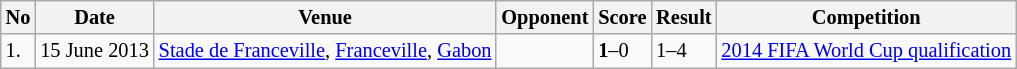<table class="wikitable" style="font-size:85%;">
<tr>
<th>No</th>
<th>Date</th>
<th>Venue</th>
<th>Opponent</th>
<th>Score</th>
<th>Result</th>
<th>Competition</th>
</tr>
<tr>
<td>1.</td>
<td>15 June 2013</td>
<td><a href='#'>Stade de Franceville</a>, <a href='#'>Franceville</a>, <a href='#'>Gabon</a></td>
<td></td>
<td><strong>1</strong>–0</td>
<td>1–4</td>
<td><a href='#'>2014 FIFA World Cup qualification</a></td>
</tr>
</table>
